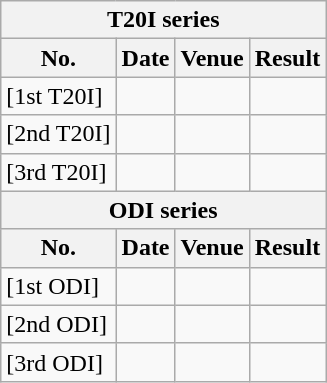<table class="wikitable">
<tr>
<th colspan="4">T20I series</th>
</tr>
<tr>
<th>No.</th>
<th>Date</th>
<th>Venue</th>
<th>Result</th>
</tr>
<tr>
<td>[1st T20I]</td>
<td></td>
<td></td>
<td></td>
</tr>
<tr>
<td>[2nd T20I]</td>
<td></td>
<td></td>
<td></td>
</tr>
<tr>
<td>[3rd T20I]</td>
<td></td>
<td></td>
<td></td>
</tr>
<tr>
<th colspan="4">ODI series</th>
</tr>
<tr>
<th>No.</th>
<th>Date</th>
<th>Venue</th>
<th>Result</th>
</tr>
<tr>
<td>[1st ODI]</td>
<td></td>
<td></td>
<td></td>
</tr>
<tr>
<td>[2nd ODI]</td>
<td></td>
<td></td>
<td></td>
</tr>
<tr>
<td>[3rd ODI]</td>
<td></td>
<td></td>
<td></td>
</tr>
</table>
